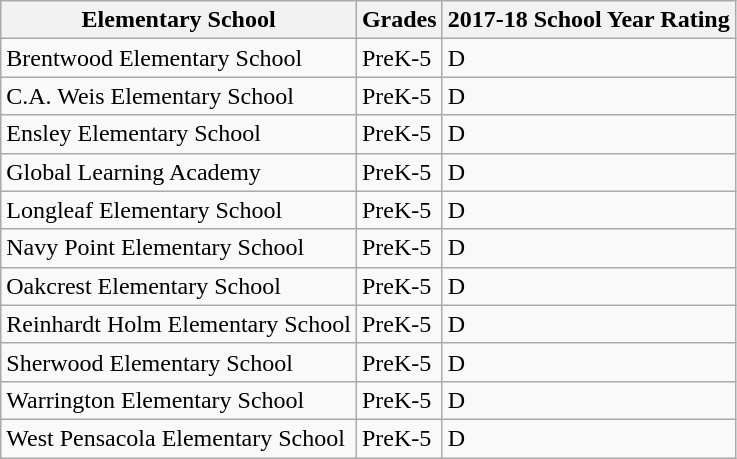<table class="wikitable">
<tr>
<th>Elementary School</th>
<th>Grades</th>
<th>2017-18 School Year Rating</th>
</tr>
<tr>
<td>Brentwood Elementary School</td>
<td>PreK-5</td>
<td>D</td>
</tr>
<tr>
<td>C.A. Weis Elementary School</td>
<td>PreK-5</td>
<td>D</td>
</tr>
<tr>
<td>Ensley Elementary School</td>
<td>PreK-5</td>
<td>D</td>
</tr>
<tr>
<td>Global Learning Academy</td>
<td>PreK-5</td>
<td>D</td>
</tr>
<tr>
<td>Longleaf Elementary School</td>
<td>PreK-5</td>
<td>D</td>
</tr>
<tr>
<td>Navy Point Elementary School</td>
<td>PreK-5</td>
<td>D</td>
</tr>
<tr>
<td>Oakcrest Elementary School</td>
<td>PreK-5</td>
<td>D</td>
</tr>
<tr>
<td>Reinhardt Holm Elementary School</td>
<td>PreK-5</td>
<td>D</td>
</tr>
<tr>
<td>Sherwood Elementary School</td>
<td>PreK-5</td>
<td>D</td>
</tr>
<tr>
<td>Warrington Elementary School</td>
<td>PreK-5</td>
<td>D</td>
</tr>
<tr>
<td>West Pensacola Elementary School</td>
<td>PreK-5</td>
<td>D</td>
</tr>
</table>
